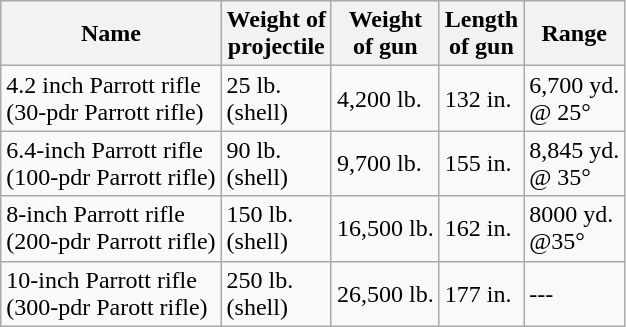<table class="wikitable">
<tr>
<th>Name</th>
<th>Weight of<br>projectile</th>
<th>Weight<br>of gun</th>
<th>Length<br>of gun</th>
<th>Range</th>
</tr>
<tr>
<td>4.2 inch Parrott rifle<br>(30-pdr Parrott rifle)</td>
<td>25 lb.<br>(shell)</td>
<td>4,200 lb.</td>
<td>132 in.</td>
<td>6,700 yd.<br>@ 25°</td>
</tr>
<tr>
<td>6.4-inch Parrott rifle<br>(100-pdr Parrott rifle)</td>
<td>90 lb.<br>(shell)</td>
<td>9,700 lb.</td>
<td>155 in.</td>
<td>8,845 yd.<br>@ 35°</td>
</tr>
<tr>
<td>8-inch Parrott rifle<br>(200-pdr Parrott rifle)</td>
<td>150 lb.<br>(shell)</td>
<td>16,500 lb.</td>
<td>162 in.</td>
<td>8000 yd.<br>@35°</td>
</tr>
<tr>
<td>10-inch Parrott rifle<br>(300-pdr Parott rifle)</td>
<td>250 lb.<br>(shell)</td>
<td>26,500 lb.</td>
<td>177 in.</td>
<td>---</td>
</tr>
</table>
